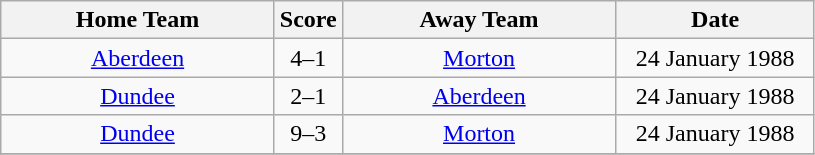<table class="wikitable" style="text-align:center;">
<tr>
<th width=175>Home Team</th>
<th width=20>Score</th>
<th width=175>Away Team</th>
<th width= 125>Date</th>
</tr>
<tr>
<td><a href='#'>Aberdeen</a></td>
<td>4–1</td>
<td><a href='#'>Morton</a></td>
<td>24 January 1988</td>
</tr>
<tr>
<td><a href='#'>Dundee</a></td>
<td>2–1</td>
<td><a href='#'>Aberdeen</a></td>
<td>24 January 1988</td>
</tr>
<tr>
<td><a href='#'>Dundee</a></td>
<td>9–3</td>
<td><a href='#'>Morton</a></td>
<td>24 January 1988</td>
</tr>
<tr>
</tr>
</table>
